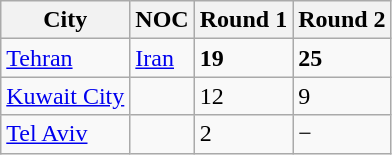<table class=wikitable>
<tr>
<th>City</th>
<th>NOC</th>
<th>Round 1</th>
<th>Round 2</th>
</tr>
<tr>
<td><a href='#'>Tehran</a></td>
<td> <a href='#'>Iran</a></td>
<td><strong>19</strong></td>
<td><strong>25</strong></td>
</tr>
<tr>
<td><a href='#'>Kuwait City</a></td>
<td></td>
<td>12</td>
<td>9</td>
</tr>
<tr>
<td><a href='#'>Tel Aviv</a></td>
<td></td>
<td>2</td>
<td>−</td>
</tr>
</table>
